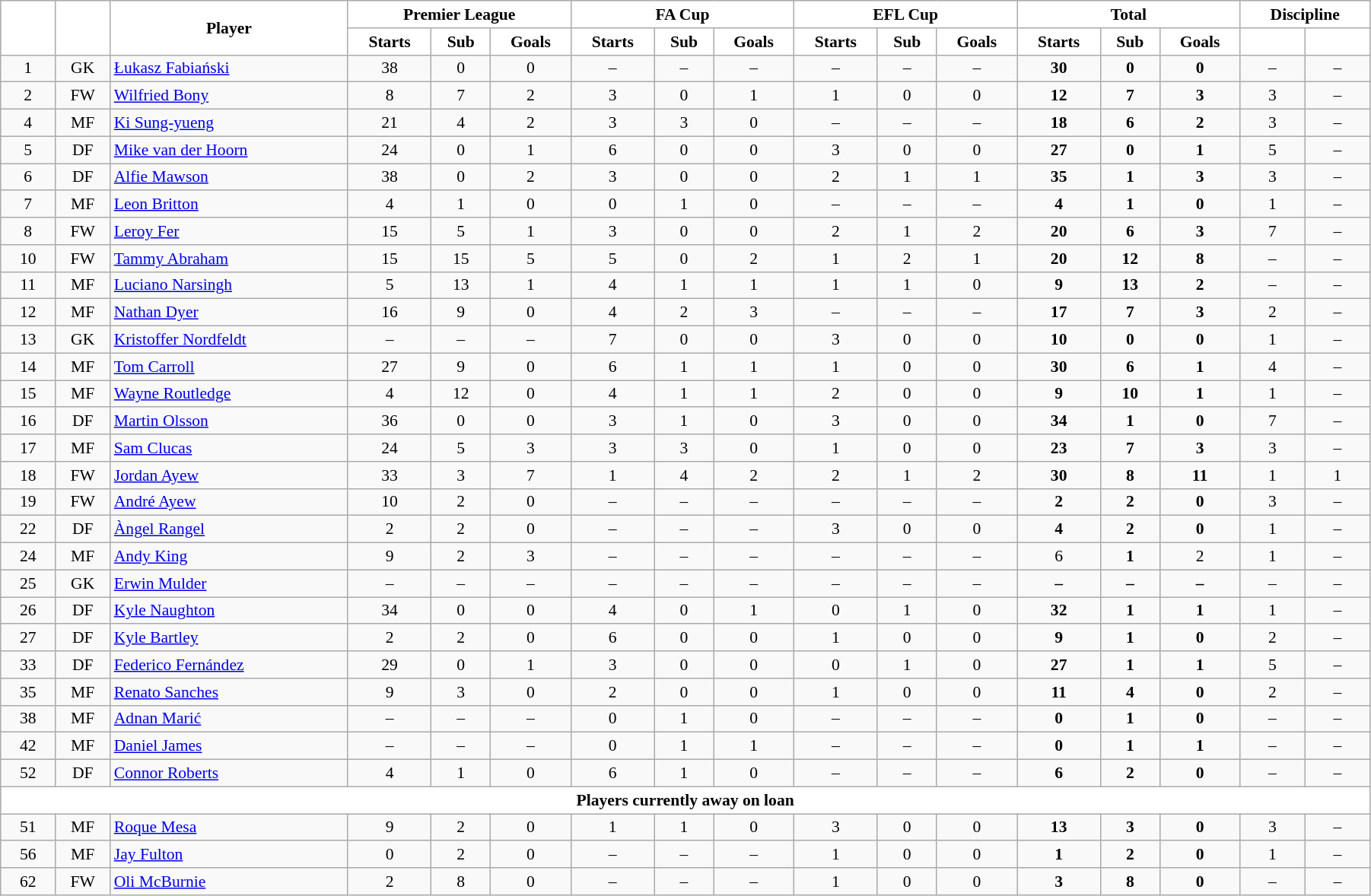<table class="wikitable sortable" style="text-align:center; font-size:90%; width:95%;">
<tr>
<th rowspan="2" style="background:white; color:black; width: 4%"></th>
<th rowspan="2" style="background:white; color:black; width: 4%"></th>
<th rowspan="2" style="background:white; color:black;">Player</th>
<th colspan="3" style="background:white; color:black;">Premier League</th>
<th colspan="3" style="background:white; color:black;">FA Cup</th>
<th colspan="3" style="background:white; color:black;">EFL Cup</th>
<th colspan="3" style="background:white; color:black;">Total</th>
<th colspan="2" style="background:white; color:black;">Discipline</th>
</tr>
<tr>
<th style="background:white; color:black;">Starts</th>
<th style="background:white; color:black;">Sub</th>
<th style="background:white; color:black;">Goals</th>
<th style="background:white; color:black;">Starts</th>
<th style="background:white; color:black;">Sub</th>
<th style="background:white; color:black;">Goals</th>
<th style="background:white; color:black;">Starts</th>
<th style="background:white; color:black;">Sub</th>
<th style="background:white; color:black;">Goals</th>
<th style="background:white; color:black;">Starts</th>
<th style="background:white; color:black;">Sub</th>
<th style="background:white; color:black;">Goals</th>
<th style="background:white; color:black;" width: 5%;"></th>
<th style="background:white; color:black;" width: 5%;"></th>
</tr>
<tr>
<td>1</td>
<td>GK</td>
<td style="text-align:left;"> <a href='#'>Łukasz Fabiański</a></td>
<td>38</td>
<td>0</td>
<td>0</td>
<td>–</td>
<td>–</td>
<td>–</td>
<td>–</td>
<td>–</td>
<td>–</td>
<td><strong>30</strong></td>
<td><strong>0</strong></td>
<td><strong>0</strong></td>
<td>–</td>
<td>–</td>
</tr>
<tr>
<td>2</td>
<td>FW</td>
<td style="text-align:left;"> <a href='#'>Wilfried Bony</a></td>
<td>8</td>
<td>7</td>
<td>2</td>
<td>3</td>
<td>0</td>
<td>1</td>
<td>1</td>
<td>0</td>
<td>0</td>
<td><strong>12</strong></td>
<td><strong>7</strong></td>
<td><strong>3</strong></td>
<td>3</td>
<td>–</td>
</tr>
<tr>
<td>4</td>
<td>MF</td>
<td style="text-align:left;"> <a href='#'>Ki Sung-yueng</a></td>
<td>21</td>
<td>4</td>
<td>2</td>
<td>3</td>
<td>3</td>
<td>0</td>
<td>–</td>
<td>–</td>
<td>–</td>
<td><strong>18</strong></td>
<td><strong>6</strong></td>
<td><strong>2</strong></td>
<td>3</td>
<td>–</td>
</tr>
<tr>
<td>5</td>
<td>DF</td>
<td style="text-align:left;"> <a href='#'>Mike van der Hoorn</a></td>
<td>24</td>
<td>0</td>
<td>1</td>
<td>6</td>
<td>0</td>
<td>0</td>
<td>3</td>
<td>0</td>
<td>0</td>
<td><strong>27</strong></td>
<td><strong>0</strong></td>
<td><strong>1</strong></td>
<td>5</td>
<td>–</td>
</tr>
<tr>
<td>6</td>
<td>DF</td>
<td style="text-align:left;"> <a href='#'>Alfie Mawson</a></td>
<td>38</td>
<td>0</td>
<td>2</td>
<td>3</td>
<td>0</td>
<td>0</td>
<td>2</td>
<td>1</td>
<td>1</td>
<td><strong>35</strong></td>
<td><strong>1</strong></td>
<td><strong>3</strong></td>
<td>3</td>
<td>–</td>
</tr>
<tr>
<td>7</td>
<td>MF</td>
<td style="text-align:left;"> <a href='#'>Leon Britton</a></td>
<td>4</td>
<td>1</td>
<td>0</td>
<td>0</td>
<td>1</td>
<td>0</td>
<td>–</td>
<td>–</td>
<td>–</td>
<td><strong>4</strong></td>
<td><strong>1</strong></td>
<td><strong>0</strong></td>
<td>1</td>
<td>–</td>
</tr>
<tr>
<td>8</td>
<td>FW</td>
<td style="text-align:left;"> <a href='#'>Leroy Fer</a></td>
<td>15</td>
<td>5</td>
<td>1</td>
<td>3</td>
<td>0</td>
<td>0</td>
<td>2</td>
<td>1</td>
<td>2</td>
<td><strong>20</strong></td>
<td><strong>6</strong></td>
<td><strong>3</strong></td>
<td>7</td>
<td>–</td>
</tr>
<tr>
<td>10</td>
<td>FW</td>
<td style="text-align:left;"> <a href='#'>Tammy Abraham</a></td>
<td>15</td>
<td>15</td>
<td>5</td>
<td>5</td>
<td>0</td>
<td>2</td>
<td>1</td>
<td>2</td>
<td>1</td>
<td><strong>20</strong></td>
<td><strong>12</strong></td>
<td><strong>8</strong></td>
<td>–</td>
<td>–</td>
</tr>
<tr>
<td>11</td>
<td>MF</td>
<td style="text-align:left;"> <a href='#'>Luciano Narsingh</a></td>
<td>5</td>
<td>13</td>
<td>1</td>
<td>4</td>
<td>1</td>
<td>1</td>
<td>1</td>
<td>1</td>
<td>0</td>
<td><strong>9</strong></td>
<td><strong>13</strong></td>
<td><strong>2</strong></td>
<td>–</td>
<td>–</td>
</tr>
<tr>
<td>12</td>
<td>MF</td>
<td style="text-align:left;"> <a href='#'>Nathan Dyer</a></td>
<td>16</td>
<td>9</td>
<td>0</td>
<td>4</td>
<td>2</td>
<td>3</td>
<td>–</td>
<td>–</td>
<td>–</td>
<td><strong>17</strong></td>
<td><strong>7</strong></td>
<td><strong>3</strong></td>
<td>2</td>
<td>–</td>
</tr>
<tr>
<td>13</td>
<td>GK</td>
<td style="text-align:left;"> <a href='#'>Kristoffer Nordfeldt</a></td>
<td>–</td>
<td>–</td>
<td>–</td>
<td>7</td>
<td>0</td>
<td>0</td>
<td>3</td>
<td>0</td>
<td>0</td>
<td><strong>10</strong></td>
<td><strong>0</strong></td>
<td><strong>0</strong></td>
<td>1</td>
<td>–</td>
</tr>
<tr>
<td>14</td>
<td>MF</td>
<td style="text-align:left;"> <a href='#'>Tom Carroll</a></td>
<td>27</td>
<td>9</td>
<td>0</td>
<td>6</td>
<td>1</td>
<td>1</td>
<td>1</td>
<td>0</td>
<td>0</td>
<td><strong>30</strong></td>
<td><strong>6</strong></td>
<td><strong>1</strong></td>
<td>4</td>
<td>–</td>
</tr>
<tr>
<td>15</td>
<td>MF</td>
<td style="text-align:left;"> <a href='#'>Wayne Routledge</a></td>
<td>4</td>
<td>12</td>
<td>0</td>
<td>4</td>
<td>1</td>
<td>1</td>
<td>2</td>
<td>0</td>
<td>0</td>
<td><strong>9</strong></td>
<td><strong>10</strong></td>
<td><strong>1</strong></td>
<td>1</td>
<td>–</td>
</tr>
<tr>
<td>16</td>
<td>DF</td>
<td style="text-align:left;"> <a href='#'>Martin Olsson</a></td>
<td>36</td>
<td>0</td>
<td>0</td>
<td>3</td>
<td>1</td>
<td>0</td>
<td>3</td>
<td>0</td>
<td>0</td>
<td><strong>34</strong></td>
<td><strong>1</strong></td>
<td><strong>0</strong></td>
<td>7</td>
<td>–</td>
</tr>
<tr>
<td>17</td>
<td>MF</td>
<td style="text-align:left;"> <a href='#'>Sam Clucas</a></td>
<td>24</td>
<td>5</td>
<td>3</td>
<td>3</td>
<td>3</td>
<td>0</td>
<td>1</td>
<td>0</td>
<td>0</td>
<td><strong>23</strong></td>
<td><strong>7</strong></td>
<td><strong>3</strong></td>
<td>3</td>
<td>–</td>
</tr>
<tr>
<td>18</td>
<td>FW</td>
<td style="text-align:left;"> <a href='#'>Jordan Ayew</a></td>
<td>33</td>
<td>3</td>
<td>7</td>
<td>1</td>
<td>4</td>
<td>2</td>
<td>2</td>
<td>1</td>
<td>2</td>
<td><strong>30</strong></td>
<td><strong>8</strong></td>
<td><strong>11</strong></td>
<td>1</td>
<td>1</td>
</tr>
<tr>
<td>19</td>
<td>FW</td>
<td style="text-align:left;"> <a href='#'>André Ayew</a></td>
<td>10</td>
<td>2</td>
<td>0</td>
<td>–</td>
<td>–</td>
<td>–</td>
<td>–</td>
<td>–</td>
<td>–</td>
<td><strong>2</strong></td>
<td><strong>2</strong></td>
<td><strong>0</strong></td>
<td>3</td>
<td>–</td>
</tr>
<tr>
<td>22</td>
<td>DF</td>
<td style="text-align:left;"> <a href='#'>Àngel Rangel</a></td>
<td>2</td>
<td>2</td>
<td>0</td>
<td>–</td>
<td>–</td>
<td>–</td>
<td>3</td>
<td>0</td>
<td>0</td>
<td><strong>4</strong></td>
<td><strong>2</strong></td>
<td><strong>0</strong></td>
<td>1</td>
<td>–</td>
</tr>
<tr>
<td>24</td>
<td>MF</td>
<td style="text-align:left;"> <a href='#'>Andy King</a></td>
<td>9</td>
<td>2</td>
<td>3</td>
<td>–</td>
<td>–</td>
<td>–</td>
<td>–</td>
<td>–</td>
<td>–</td>
<td>6</td>
<td><strong>1</strong></td>
<td>2</td>
<td>1</td>
<td>–</td>
</tr>
<tr>
<td>25</td>
<td>GK</td>
<td style="text-align:left;"> <a href='#'>Erwin Mulder</a></td>
<td>–</td>
<td>–</td>
<td>–</td>
<td>–</td>
<td>–</td>
<td>–</td>
<td>–</td>
<td>–</td>
<td>–</td>
<td><strong>–</strong></td>
<td><strong>–</strong></td>
<td><strong>–</strong></td>
<td>–</td>
<td>–</td>
</tr>
<tr>
<td>26</td>
<td>DF</td>
<td style="text-align:left;"> <a href='#'>Kyle Naughton</a></td>
<td>34</td>
<td>0</td>
<td>0</td>
<td>4</td>
<td>0</td>
<td>1</td>
<td>0</td>
<td>1</td>
<td>0</td>
<td><strong>32</strong></td>
<td><strong>1</strong></td>
<td><strong>1</strong></td>
<td>1</td>
<td>–</td>
</tr>
<tr>
<td>27</td>
<td>DF</td>
<td style="text-align:left;"> <a href='#'>Kyle Bartley</a></td>
<td>2</td>
<td>2</td>
<td>0</td>
<td>6</td>
<td>0</td>
<td>0</td>
<td>1</td>
<td>0</td>
<td>0</td>
<td><strong>9</strong></td>
<td><strong>1</strong></td>
<td><strong>0</strong></td>
<td>2</td>
<td>–</td>
</tr>
<tr>
<td>33</td>
<td>DF</td>
<td style="text-align:left;"> <a href='#'>Federico Fernández</a></td>
<td>29</td>
<td>0</td>
<td>1</td>
<td>3</td>
<td>0</td>
<td>0</td>
<td>0</td>
<td>1</td>
<td>0</td>
<td><strong>27</strong></td>
<td><strong>1</strong></td>
<td><strong>1</strong></td>
<td>5</td>
<td>–</td>
</tr>
<tr>
<td>35</td>
<td>MF</td>
<td style="text-align:left;"> <a href='#'>Renato Sanches</a></td>
<td>9</td>
<td>3</td>
<td>0</td>
<td>2</td>
<td>0</td>
<td>0</td>
<td>1</td>
<td>0</td>
<td>0</td>
<td><strong>11</strong></td>
<td><strong>4</strong></td>
<td><strong>0</strong></td>
<td>2</td>
<td>–</td>
</tr>
<tr>
<td>38</td>
<td>MF</td>
<td style="text-align:left;"> <a href='#'>Adnan Marić</a></td>
<td>–</td>
<td>–</td>
<td>–</td>
<td>0</td>
<td>1</td>
<td>0</td>
<td>–</td>
<td>–</td>
<td>–</td>
<td><strong>0</strong></td>
<td><strong>1</strong></td>
<td><strong>0</strong></td>
<td>–</td>
<td>–</td>
</tr>
<tr>
<td>42</td>
<td>MF</td>
<td style="text-align:left;"> <a href='#'>Daniel James</a></td>
<td>–</td>
<td>–</td>
<td>–</td>
<td>0</td>
<td>1</td>
<td>1</td>
<td>–</td>
<td>–</td>
<td>–</td>
<td><strong>0</strong></td>
<td><strong>1</strong></td>
<td><strong>1</strong></td>
<td>–</td>
<td>–</td>
</tr>
<tr>
<td>52</td>
<td>DF</td>
<td style="text-align:left;"> <a href='#'>Connor Roberts</a></td>
<td>4</td>
<td>1</td>
<td>0</td>
<td>6</td>
<td>1</td>
<td>0</td>
<td>–</td>
<td>–</td>
<td>–</td>
<td><strong>6</strong></td>
<td><strong>2</strong></td>
<td><strong>0</strong></td>
<td>–</td>
<td>–</td>
</tr>
<tr>
<th colspan="17" style="background:white; color:black;">Players currently away on loan</th>
</tr>
<tr>
<td>51</td>
<td>MF</td>
<td style="text-align:left;"> <a href='#'>Roque Mesa</a></td>
<td>9</td>
<td>2</td>
<td>0</td>
<td>1</td>
<td>1</td>
<td>0</td>
<td>3</td>
<td>0</td>
<td>0</td>
<td><strong>13</strong></td>
<td><strong>3</strong></td>
<td><strong>0</strong></td>
<td>3</td>
<td>–</td>
</tr>
<tr>
<td>56</td>
<td>MF</td>
<td style="text-align:left;"> <a href='#'>Jay Fulton</a></td>
<td>0</td>
<td>2</td>
<td>0</td>
<td>–</td>
<td>–</td>
<td>–</td>
<td>1</td>
<td>0</td>
<td>0</td>
<td><strong>1</strong></td>
<td><strong>2</strong></td>
<td><strong>0</strong></td>
<td>1</td>
<td>–</td>
</tr>
<tr>
<td>62</td>
<td>FW</td>
<td style="text-align:left;"> <a href='#'>Oli McBurnie</a></td>
<td>2</td>
<td>8</td>
<td>0</td>
<td>–</td>
<td>–</td>
<td>–</td>
<td>1</td>
<td>0</td>
<td>0</td>
<td><strong>3</strong></td>
<td><strong>8</strong></td>
<td><strong>0</strong></td>
<td>–</td>
<td>–</td>
</tr>
</table>
